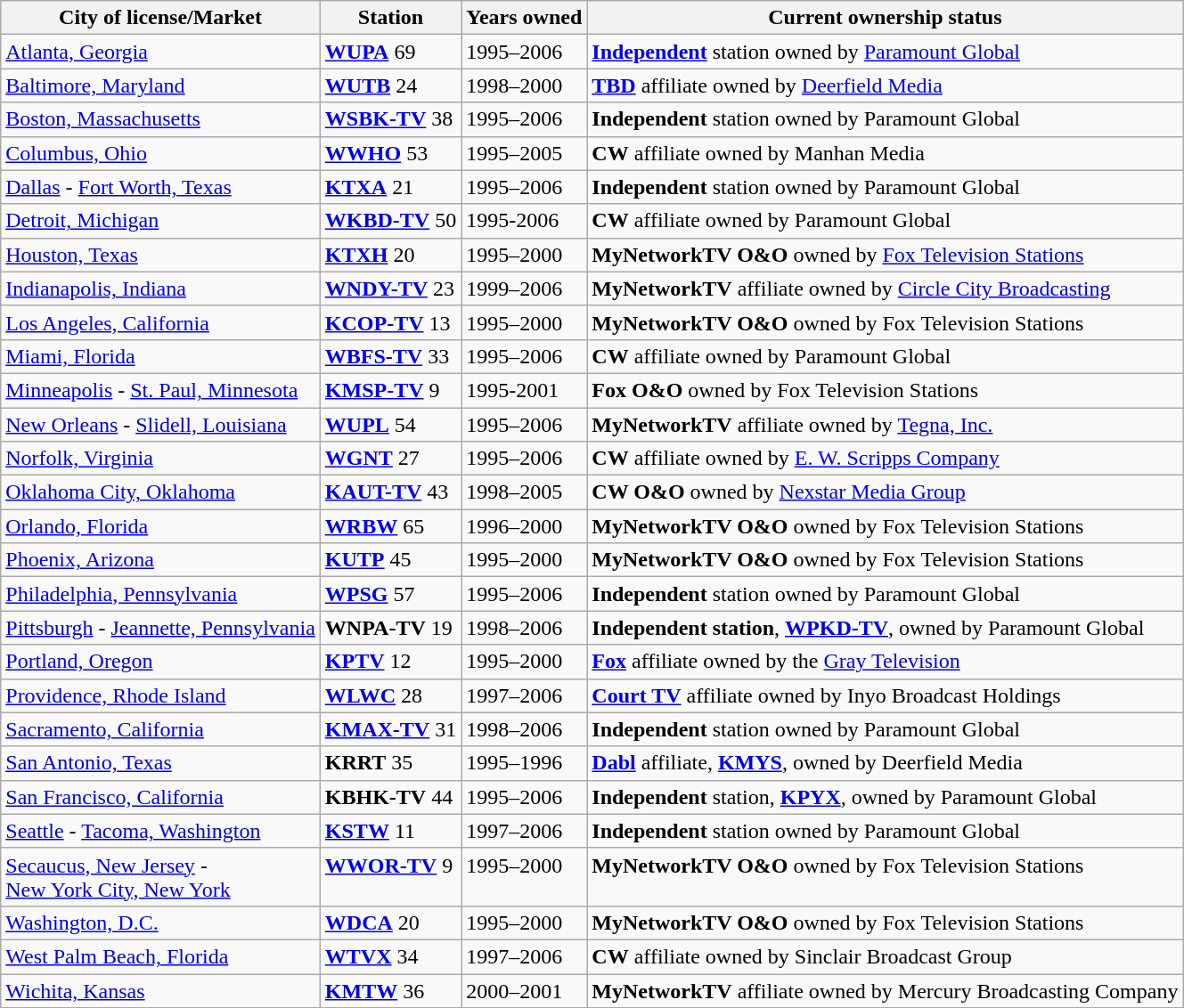<table class="wikitable">
<tr>
<th>City of license/Market</th>
<th>Station</th>
<th>Years owned</th>
<th>Current ownership status</th>
</tr>
<tr style="vertical-align: top; text-align: left;">
<td><a href='#'>Atlanta, Georgia</a></td>
<td><strong><a href='#'>WUPA</a></strong> 69</td>
<td>1995–2006</td>
<td><strong><a href='#'>Independent</a></strong> station owned by <a href='#'>Paramount Global</a></td>
</tr>
<tr style="vertical-align: top; text-align: left;">
<td><a href='#'>Baltimore, Maryland</a></td>
<td><strong><a href='#'>WUTB</a></strong> 24</td>
<td>1998–2000</td>
<td><strong><a href='#'>TBD</a></strong> affiliate owned by <a href='#'>Deerfield Media</a><br></td>
</tr>
<tr style="vertical-align: top; text-align: left;">
<td><a href='#'>Boston, Massachusetts</a></td>
<td><strong><a href='#'>WSBK-TV</a></strong> 38</td>
<td>1995–2006</td>
<td><strong>Independent</strong> station owned by Paramount Global</td>
</tr>
<tr style="vertical-align: top; text-align: left;">
<td><a href='#'>Columbus, Ohio</a></td>
<td><strong><a href='#'>WWHO</a></strong> 53</td>
<td>1995–2005</td>
<td><strong>CW</strong> affiliate owned by Manhan Media<br></td>
</tr>
<tr style="vertical-align: top; text-align: left;">
<td><a href='#'>Dallas</a> - <a href='#'>Fort Worth, Texas</a></td>
<td><strong><a href='#'>KTXA</a></strong> 21</td>
<td>1995–2006</td>
<td><strong>Independent</strong> station owned by Paramount Global</td>
</tr>
<tr style="vertical-align: top; text-align: left:">
<td><a href='#'>Detroit, Michigan</a></td>
<td><strong><a href='#'>WKBD-TV</a></strong> 50</td>
<td>1995-2006</td>
<td><strong>CW</strong> affiliate owned by Paramount Global</td>
</tr>
<tr style="vertical-align: top; text-align: left;">
<td><a href='#'>Houston, Texas</a></td>
<td><strong><a href='#'>KTXH</a></strong> 20</td>
<td>1995–2000</td>
<td><strong>MyNetworkTV O&O</strong> owned by <a href='#'>Fox Television Stations</a></td>
</tr>
<tr style="vertical-align: top; text-align: left;">
<td><a href='#'>Indianapolis, Indiana</a></td>
<td><strong><a href='#'>WNDY-TV</a></strong> 23</td>
<td>1999–2006</td>
<td><strong>MyNetworkTV</strong> affiliate owned by <a href='#'>Circle City Broadcasting</a></td>
</tr>
<tr style="vertical-align: top; text-align: left;">
<td><a href='#'>Los Angeles, California</a></td>
<td><strong><a href='#'>KCOP-TV</a></strong> 13</td>
<td>1995–2000</td>
<td><strong>MyNetworkTV O&O</strong> owned by Fox Television Stations</td>
</tr>
<tr style="vertical-align: top; text-align: left;">
<td><a href='#'>Miami, Florida</a></td>
<td><strong><a href='#'>WBFS-TV</a></strong> 33</td>
<td>1995–2006</td>
<td><strong>CW</strong> affiliate owned by Paramount Global</td>
</tr>
<tr style="vertical-align: top; text-align: left;">
<td><a href='#'>Minneapolis</a> - <a href='#'>St. Paul, Minnesota</a></td>
<td><strong><a href='#'>KMSP-TV</a></strong> 9</td>
<td>1995-2001</td>
<td><strong>Fox O&O</strong> owned by Fox Television Stations</td>
</tr>
<tr style="vertical-align: top; text-align: left;">
<td><a href='#'>New Orleans</a> - <a href='#'>Slidell, Louisiana</a></td>
<td><strong><a href='#'>WUPL</a></strong> 54</td>
<td>1995–2006</td>
<td><strong>MyNetworkTV</strong> affiliate owned by <a href='#'>Tegna, Inc.</a></td>
</tr>
<tr style="vertical-align: top; text-align: left;">
<td><a href='#'>Norfolk, Virginia</a></td>
<td><strong><a href='#'>WGNT</a></strong> 27</td>
<td>1995–2006</td>
<td><strong>CW</strong> affiliate owned by <a href='#'>E. W. Scripps Company</a></td>
</tr>
<tr style="vertical-align: top; text-align: left;">
<td><a href='#'>Oklahoma City, Oklahoma</a></td>
<td><strong><a href='#'>KAUT-TV</a></strong> 43</td>
<td>1998–2005</td>
<td><strong>CW O&O</strong> owned by <a href='#'>Nexstar Media Group</a></td>
</tr>
<tr style="vertical-align: top; text-align: left;">
<td><a href='#'>Orlando, Florida</a></td>
<td><strong><a href='#'>WRBW</a></strong> 65</td>
<td>1996–2000</td>
<td><strong>MyNetworkTV O&O</strong> owned by Fox Television Stations</td>
</tr>
<tr style="vertical-align: top; text-align: left;">
<td><a href='#'>Phoenix, Arizona</a></td>
<td><strong><a href='#'>KUTP</a></strong> 45</td>
<td>1995–2000</td>
<td><strong>MyNetworkTV O&O</strong> owned by Fox Television Stations</td>
</tr>
<tr style="vertical-align: top; text-align: left;">
<td><a href='#'>Philadelphia, Pennsylvania</a></td>
<td><strong><a href='#'>WPSG</a></strong> 57</td>
<td>1995–2006</td>
<td><strong>Independent</strong> station owned by Paramount Global</td>
</tr>
<tr style="vertical-align: top; text-align: left;">
<td><a href='#'>Pittsburgh</a> - <a href='#'>Jeannette, Pennsylvania</a></td>
<td><strong>WNPA-TV</strong> 19</td>
<td>1998–2006</td>
<td><strong>Independent station</strong>, <strong><a href='#'>WPKD-TV</a></strong>, owned by Paramount Global</td>
</tr>
<tr style="vertical-align: top; text-align: left;">
<td><a href='#'>Portland, Oregon</a></td>
<td><strong><a href='#'>KPTV</a></strong> 12</td>
<td>1995–2000</td>
<td><strong><a href='#'>Fox</a></strong> affiliate owned by the <a href='#'>Gray Television</a></td>
</tr>
<tr style="vertical-align: top; text-align: left;">
<td><a href='#'>Providence, Rhode Island</a></td>
<td><strong><a href='#'>WLWC</a></strong> 28</td>
<td>1997–2006</td>
<td><strong><a href='#'>Court TV</a></strong> affiliate owned by Inyo Broadcast Holdings</td>
</tr>
<tr style="vertical-align: top; text-align: left;">
<td><a href='#'>Sacramento, California</a></td>
<td><strong><a href='#'>KMAX-TV</a></strong> 31</td>
<td>1998–2006</td>
<td><strong>Independent</strong> station owned by Paramount Global</td>
</tr>
<tr style="vertical-align: top; text-align: left;">
<td><a href='#'>San Antonio, Texas</a></td>
<td><strong>KRRT</strong> 35</td>
<td>1995–1996</td>
<td><strong><a href='#'>Dabl</a></strong> affiliate, <strong><a href='#'>KMYS</a></strong>, owned by Deerfield Media<br></td>
</tr>
<tr style="vertical-align: top; text-align: left;">
<td><a href='#'>San Francisco, California</a></td>
<td><strong>KBHK-TV</strong> 44</td>
<td>1995–2006</td>
<td><strong>Independent</strong> station, <strong><a href='#'>KPYX</a></strong>, owned by Paramount Global</td>
</tr>
<tr style="vertical-align: top; text-align: left;">
<td><a href='#'>Seattle</a> - <a href='#'>Tacoma, Washington</a></td>
<td><strong><a href='#'>KSTW</a></strong> 11</td>
<td>1997–2006</td>
<td><strong>Independent</strong> station owned by Paramount Global</td>
</tr>
<tr style="vertical-align: top; text-align: left;">
<td><a href='#'>Secaucus, New Jersey</a> - <br><a href='#'>New York City, New York</a></td>
<td><strong><a href='#'>WWOR-TV</a></strong> 9</td>
<td>1995–2000</td>
<td><strong>MyNetworkTV O&O</strong> owned by Fox Television Stations</td>
</tr>
<tr style="vertical-align: center; text-align: left;">
<td><a href='#'>Washington, D.C.</a></td>
<td><strong><a href='#'>WDCA</a></strong> 20</td>
<td>1995–2000</td>
<td><strong>MyNetworkTV O&O</strong> owned by Fox Television Stations</td>
</tr>
<tr style="vertical-align: top; text-align: left;">
<td><a href='#'>West Palm Beach, Florida</a></td>
<td><strong><a href='#'>WTVX</a></strong> 34</td>
<td>1997–2006</td>
<td><strong>CW</strong> affiliate owned by Sinclair Broadcast Group</td>
</tr>
<tr style="vertical-align: top; text-align: left;">
<td><a href='#'>Wichita, Kansas</a></td>
<td><strong><a href='#'>KMTW</a></strong> 36</td>
<td>2000–2001</td>
<td><strong>MyNetworkTV</strong> affiliate owned by Mercury Broadcasting Company<br></td>
</tr>
</table>
